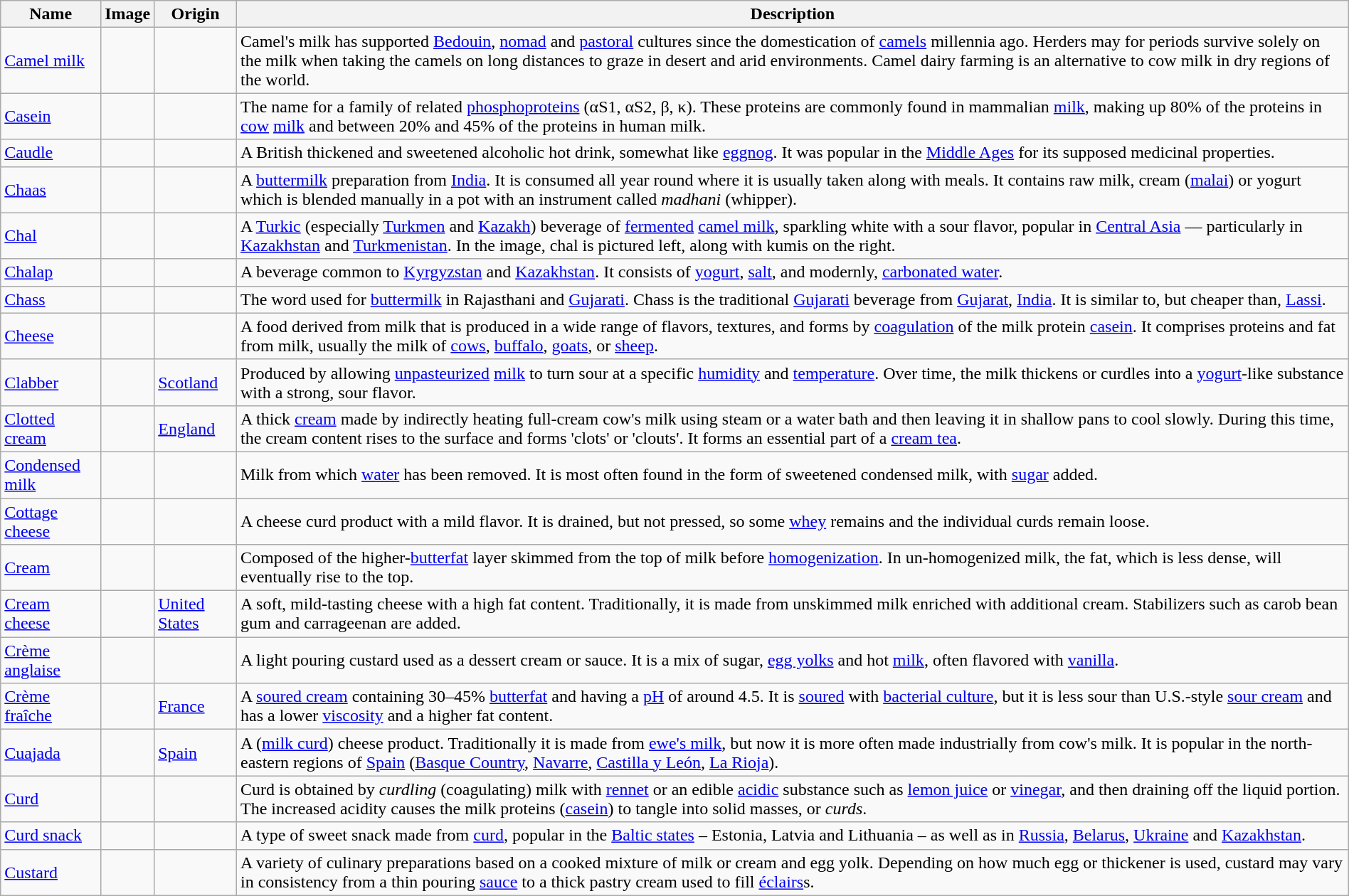<table class="wikitable sortable" style="width:100%;">
<tr>
<th>Name</th>
<th class="unsortable">Image</th>
<th>Origin</th>
<th>Description</th>
</tr>
<tr>
<td><a href='#'>Camel milk</a></td>
<td></td>
<td></td>
<td>Camel's milk has supported <a href='#'>Bedouin</a>, <a href='#'>nomad</a> and <a href='#'>pastoral</a> cultures since the domestication of <a href='#'>camels</a> millennia ago. Herders may for periods survive solely on the milk when taking the camels on long distances to graze in desert and arid environments. Camel dairy farming is an alternative to cow milk in dry regions of the world.</td>
</tr>
<tr>
<td><a href='#'>Casein</a></td>
<td></td>
<td></td>
<td>The name for a family of related <a href='#'>phosphoproteins</a> (αS1, αS2, β, κ).  These proteins are commonly found in mammalian <a href='#'>milk</a>, making up 80% of the proteins in <a href='#'>cow</a> <a href='#'>milk</a> and between 20% and 45% of the proteins in human milk.</td>
</tr>
<tr>
<td><a href='#'>Caudle</a></td>
<td></td>
<td></td>
<td>A British thickened and sweetened alcoholic hot drink, somewhat like <a href='#'>eggnog</a>. It was popular in the <a href='#'>Middle Ages</a> for its supposed medicinal properties.</td>
</tr>
<tr>
<td><a href='#'>Chaas</a></td>
<td></td>
<td></td>
<td>A <a href='#'>buttermilk</a> preparation from <a href='#'>India</a>. It is consumed all year round where it is usually taken along with meals. It contains raw milk, cream (<a href='#'>malai</a>) or yogurt which is blended manually in a pot with an instrument called <em>madhani</em> (whipper).</td>
</tr>
<tr>
<td><a href='#'>Chal</a></td>
<td></td>
<td></td>
<td>A <a href='#'>Turkic</a> (especially <a href='#'>Turkmen</a> and <a href='#'>Kazakh</a>) beverage of <a href='#'>fermented</a> <a href='#'>camel milk</a>, sparkling white with a sour flavor, popular in <a href='#'>Central Asia</a> — particularly in <a href='#'>Kazakhstan</a> and <a href='#'>Turkmenistan</a>. In the image, chal is pictured left, along with kumis on the right.</td>
</tr>
<tr>
<td><a href='#'>Chalap</a></td>
<td></td>
<td></td>
<td>A beverage common to <a href='#'>Kyrgyzstan</a> and <a href='#'>Kazakhstan</a>.  It consists of <a href='#'>yogurt</a>, <a href='#'>salt</a>, and modernly, <a href='#'>carbonated water</a>.</td>
</tr>
<tr>
<td><a href='#'>Chass</a></td>
<td></td>
<td></td>
<td>The word used for <a href='#'>buttermilk</a> in Rajasthani and <a href='#'>Gujarati</a>. Chass is the traditional <a href='#'>Gujarati</a> beverage from <a href='#'>Gujarat</a>, <a href='#'>India</a>. It is similar to, but cheaper than, <a href='#'>Lassi</a>.</td>
</tr>
<tr>
<td><a href='#'>Cheese</a></td>
<td></td>
<td></td>
<td>A food derived from milk that is produced in a wide range of flavors, textures, and forms by <a href='#'>coagulation</a> of the milk protein <a href='#'>casein</a>. It comprises proteins and fat from milk, usually the milk of <a href='#'>cows</a>, <a href='#'>buffalo</a>, <a href='#'>goats</a>, or <a href='#'>sheep</a>. </td>
</tr>
<tr>
<td><a href='#'>Clabber</a></td>
<td></td>
<td><a href='#'>Scotland</a></td>
<td>Produced by allowing <a href='#'>unpasteurized</a> <a href='#'>milk</a> to turn sour at a specific <a href='#'>humidity</a> and <a href='#'>temperature</a>. Over time, the milk thickens or curdles into a <a href='#'>yogurt</a>-like substance with a strong, sour flavor.</td>
</tr>
<tr>
<td><a href='#'>Clotted cream</a></td>
<td></td>
<td><a href='#'>England</a></td>
<td>A thick <a href='#'>cream</a> made by indirectly heating full-cream cow's milk using steam or a water bath and then leaving it in shallow pans to cool slowly. During this time, the cream content rises to the surface and forms 'clots' or 'clouts'. It forms an essential part of a <a href='#'>cream tea</a>.</td>
</tr>
<tr>
<td><a href='#'>Condensed milk</a></td>
<td></td>
<td></td>
<td>Milk from which <a href='#'>water</a> has been removed. It is most often found in the form of sweetened condensed milk, with <a href='#'>sugar</a> added.</td>
</tr>
<tr>
<td><a href='#'>Cottage cheese</a></td>
<td></td>
<td></td>
<td>A cheese curd product with a mild flavor. It is drained, but not pressed, so some <a href='#'>whey</a> remains and the individual curds remain loose.</td>
</tr>
<tr>
<td><a href='#'>Cream</a></td>
<td></td>
<td></td>
<td>Composed of the higher-<a href='#'>butterfat</a> layer skimmed from the top of milk before <a href='#'>homogenization</a>. In un-homogenized milk, the fat, which is less dense, will eventually rise to the top.</td>
</tr>
<tr>
<td><a href='#'>Cream cheese</a></td>
<td></td>
<td><a href='#'>United States</a></td>
<td>A soft, mild-tasting cheese with a high fat content. Traditionally, it is made from unskimmed milk enriched with additional cream. Stabilizers such as carob bean gum and carrageenan are added.</td>
</tr>
<tr>
<td><a href='#'>Crème anglaise</a></td>
<td></td>
<td></td>
<td>A light pouring custard used as a dessert cream or sauce. It is a mix of sugar, <a href='#'>egg yolks</a> and hot <a href='#'>milk</a>, often flavored with <a href='#'>vanilla</a>.</td>
</tr>
<tr>
<td><a href='#'>Crème fraîche</a></td>
<td></td>
<td><a href='#'>France</a></td>
<td>A <a href='#'>soured cream</a> containing 30–45% <a href='#'>butterfat</a> and having a <a href='#'>pH</a> of around 4.5. It is <a href='#'>soured</a> with <a href='#'>bacterial culture</a>, but it is less sour than U.S.-style <a href='#'>sour cream</a> and has a lower <a href='#'>viscosity</a> and a higher fat content.</td>
</tr>
<tr>
<td><a href='#'>Cuajada</a></td>
<td></td>
<td><a href='#'>Spain</a></td>
<td>A (<a href='#'>milk curd</a>) cheese product. Traditionally it is made from <a href='#'>ewe's milk</a>, but now it is more often made industrially from cow's milk. It is popular in the north-eastern regions of <a href='#'>Spain</a> (<a href='#'>Basque Country</a>, <a href='#'>Navarre</a>, <a href='#'>Castilla y León</a>, <a href='#'>La Rioja</a>).</td>
</tr>
<tr>
<td><a href='#'>Curd</a></td>
<td></td>
<td></td>
<td>Curd is obtained by <em>curdling</em> (coagulating) milk with <a href='#'>rennet</a> or an edible <a href='#'>acidic</a> substance such as <a href='#'>lemon juice</a> or <a href='#'>vinegar</a>, and then draining off the liquid portion. The increased acidity causes the milk proteins (<a href='#'>casein</a>) to tangle into solid masses, or <em>curds</em>.</td>
</tr>
<tr>
<td><a href='#'>Curd snack</a></td>
<td></td>
<td></td>
<td>A type of sweet snack made from <a href='#'>curd</a>, popular in the <a href='#'>Baltic states</a> – Estonia, Latvia and Lithuania – as well as in <a href='#'>Russia</a>, <a href='#'>Belarus</a>, <a href='#'>Ukraine</a> and <a href='#'>Kazakhstan</a>.</td>
</tr>
<tr>
<td><a href='#'>Custard</a></td>
<td></td>
<td></td>
<td>A variety of culinary preparations based on a cooked mixture of milk or cream and egg yolk. Depending on how much egg or thickener is used, custard may vary in consistency from a thin pouring <a href='#'>sauce</a> to a thick pastry cream used to fill <a href='#'>éclairs</a>s.</td>
</tr>
</table>
